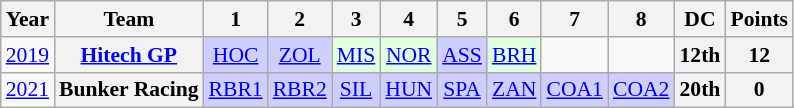<table class="wikitable" style="text-align:center; font-size:90%">
<tr>
<th>Year</th>
<th>Team</th>
<th>1</th>
<th>2</th>
<th>3</th>
<th>4</th>
<th>5</th>
<th>6</th>
<th>7</th>
<th>8</th>
<th>DC</th>
<th>Points</th>
</tr>
<tr>
<td><a href='#'>2019</a></td>
<th><a href='#'>Hitech GP</a></th>
<td style="background:#CFCFFF;"><a href='#'>HOC</a><br></td>
<td style="background:#CFCFFF;"><a href='#'>ZOL</a><br></td>
<td style="background:#DFFFDF;"><a href='#'>MIS</a><br></td>
<td style="background:#DFFFDF;"><a href='#'>NOR</a><br></td>
<td style="background:#CFCFFF;"><a href='#'>ASS</a><br></td>
<td style="background:#DFFFDF;"><a href='#'>BRH</a><br></td>
<td></td>
<td></td>
<th>12th</th>
<th>12</th>
</tr>
<tr>
<td><a href='#'>2021</a></td>
<th>Bunker Racing</th>
<td style="background:#CFCFFF;"><a href='#'>RBR1</a><br></td>
<td style="background:#CFCFFF;"><a href='#'>RBR2</a><br></td>
<td style="background:#CFCFFF;"><a href='#'>SIL</a><br></td>
<td style="background:#CFCFFF;"><a href='#'>HUN</a><br></td>
<td style="background:#CFCFFF;"><a href='#'>SPA</a><br></td>
<td style="background:#CFCFFF;"><a href='#'>ZAN</a><br></td>
<td style="background:#CFCFFF;"><a href='#'>COA1</a><br></td>
<td style="background:#CFCFFF;"><a href='#'>COA2</a><br></td>
<th>20th</th>
<th>0</th>
</tr>
</table>
